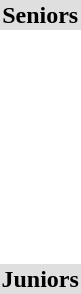<table>
<tr bgcolor="DFDFDF">
<td colspan="4" align="center"><strong>Seniors</strong></td>
</tr>
<tr>
<th scope=row style="text-align:left"><br></th>
<td></td>
<td></td>
<td></td>
</tr>
<tr>
<th scope=row style="text-align:left"><br></th>
<td></td>
<td></td>
<td><br></td>
</tr>
<tr>
<th scope=row style="text-align:left"><br></th>
<td></td>
<td></td>
<td></td>
</tr>
<tr>
<th scope=row style="text-align:left"><br></th>
<td></td>
<td></td>
<td></td>
</tr>
<tr>
<th scope=row style="text-align:left"><br></th>
<td></td>
<td></td>
<td></td>
</tr>
<tr>
<th scope=row style="text-align:left"><br></th>
<td></td>
<td></td>
<td></td>
</tr>
<tr>
<th scope=row style="text-align:left"><br></th>
<td></td>
<td></td>
<td></td>
</tr>
<tr bgcolor="DFDFDF">
<td colspan="4" align="center"><strong>Juniors</strong></td>
</tr>
<tr>
<th scope=row style="text-align:left"><br></th>
<td></td>
<td></td>
<td></td>
</tr>
<tr>
<th scope=row style="text-align:left"><br></th>
<td></td>
<td></td>
<td></td>
</tr>
<tr>
<th scope=row style="text-align:left"><br></th>
<td></td>
<td></td>
<td><br></td>
</tr>
<tr>
<th scope=row style="text-align:left"><br></th>
<td></td>
<td></td>
<td></td>
</tr>
<tr>
<th scope=row style="text-align:left"><br></th>
<td></td>
<td></td>
<td></td>
</tr>
<tr>
<th scope=row style="text-align:left"><br></th>
<td></td>
<td></td>
<td></td>
</tr>
<tr>
<th scope=row style="text-align:left"><br></th>
<td></td>
<td><br></td>
<td></td>
</tr>
<tr>
<th scope=row style="text-align:left"><br></th>
<td></td>
<td></td>
<td></td>
</tr>
</table>
